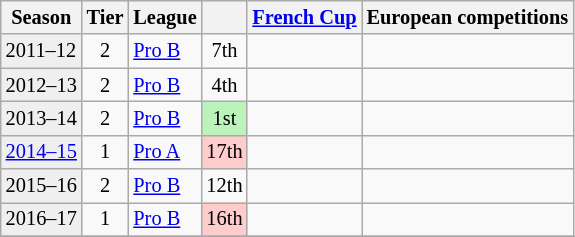<table class="wikitable" style="font-size:85%;">
<tr>
<th>Season</th>
<th>Tier</th>
<th>League</th>
<th></th>
<th><a href='#'>French Cup</a></th>
<th colspan=2>European competitions</th>
</tr>
<tr>
<td style="background:#efefef;">2011–12</td>
<td align="center">2</td>
<td><a href='#'>Pro B</a></td>
<td align="center">7th</td>
<td></td>
<td colspan=2></td>
</tr>
<tr>
<td style="background:#efefef;">2012–13</td>
<td align="center">2</td>
<td><a href='#'>Pro B</a></td>
<td align="center">4th</td>
<td></td>
<td colspan=2></td>
</tr>
<tr>
<td style="background:#efefef;">2013–14</td>
<td align="center">2</td>
<td><a href='#'>Pro B</a></td>
<td style="background:#BBF3BB"  align="center">1st</td>
<td></td>
<td colspan=2></td>
</tr>
<tr>
<td style="background:#efefef;"><a href='#'>2014–15</a></td>
<td align="center">1</td>
<td><a href='#'>Pro A</a></td>
<td align="center" bgcolor=#fcc>17th</td>
<td></td>
<td colspan=2></td>
</tr>
<tr>
<td style="background:#efefef;">2015–16</td>
<td align="center">2</td>
<td><a href='#'>Pro B</a></td>
<td align="center">12th</td>
<td></td>
<td colspan=2></td>
</tr>
<tr>
<td style="background:#efefef;">2016–17</td>
<td align="center">1</td>
<td><a href='#'>Pro B</a></td>
<td align="center" bgcolor=#fcc>16th</td>
<td></td>
<td colspan=2></td>
</tr>
<tr>
</tr>
</table>
